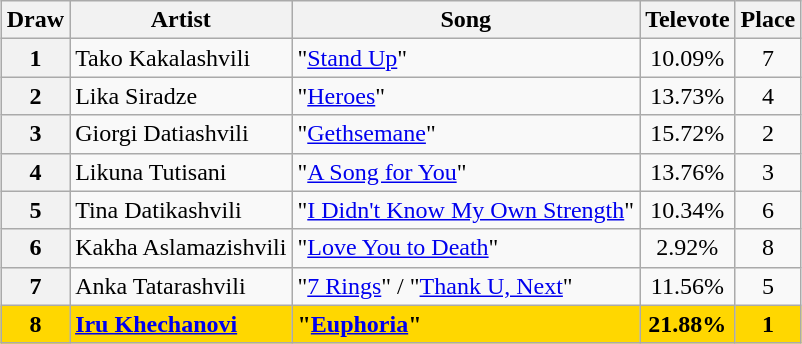<table class="sortable wikitable plainrowheaders" style="margin: 1em auto 1em auto; text-align:left;">
<tr>
<th>Draw</th>
<th scope="col">Artist</th>
<th scope="col">Song</th>
<th>Televote</th>
<th>Place</th>
</tr>
<tr>
<th scope="row" style="text-align:center;">1</th>
<td>Tako Kakalashvili</td>
<td>"<a href='#'>Stand Up</a>"</td>
<td align="center">10.09%</td>
<td align="center">7</td>
</tr>
<tr>
<th scope="row" style="text-align:center;">2</th>
<td>Lika Siradze</td>
<td>"<a href='#'>Heroes</a>"</td>
<td align="center">13.73%</td>
<td align="center">4</td>
</tr>
<tr>
<th scope="row" style="text-align:center;">3</th>
<td>Giorgi Datiashvili</td>
<td>"<a href='#'>Gethsemane</a>"</td>
<td align="center">15.72%</td>
<td align="center">2</td>
</tr>
<tr>
<th scope="row" style="text-align:center;">4</th>
<td>Likuna Tutisani</td>
<td>"<a href='#'>A Song for You</a>"</td>
<td align="center">13.76%</td>
<td align="center">3</td>
</tr>
<tr>
<th scope="row" style="text-align:center;">5</th>
<td>Tina Datikashvili</td>
<td>"<a href='#'>I Didn't Know My Own Strength</a>"</td>
<td align="center">10.34%</td>
<td align="center">6</td>
</tr>
<tr>
<th scope="row" style="text-align:center;">6</th>
<td>Kakha Aslamazishvili</td>
<td>"<a href='#'>Love You to Death</a>"</td>
<td align="center">2.92%</td>
<td align="center">8</td>
</tr>
<tr>
<th scope="row" style="text-align:center;">7</th>
<td>Anka Tatarashvili</td>
<td>"<a href='#'>7 Rings</a>" / "<a href='#'>Thank U, Next</a>"</td>
<td align="center">11.56%</td>
<td align="center">5</td>
</tr>
<tr style="font-weight:bold; background:gold;">
<th scope="row" style="text-align:center; font-weight:bold; background:gold;">8</th>
<td><a href='#'>Iru Khechanovi</a></td>
<td>"<a href='#'>Euphoria</a>"</td>
<td align="center">21.88%</td>
<td align="center">1</td>
</tr>
</table>
